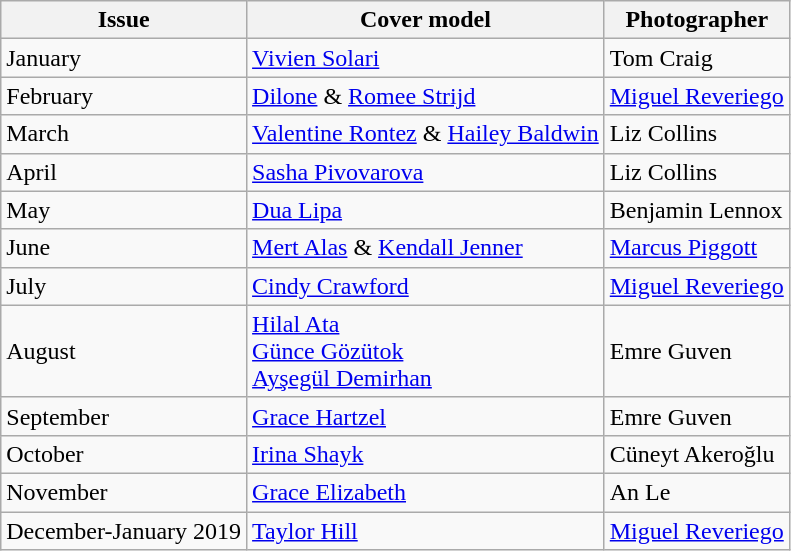<table class="sortable wikitable">
<tr>
<th>Issue</th>
<th>Cover model</th>
<th>Photographer</th>
</tr>
<tr>
<td>January</td>
<td><a href='#'>Vivien Solari</a></td>
<td>Tom Craig</td>
</tr>
<tr>
<td>February</td>
<td><a href='#'>Dilone</a> & <a href='#'>Romee Strijd</a></td>
<td><a href='#'>Miguel Reveriego</a></td>
</tr>
<tr>
<td>March</td>
<td><a href='#'>Valentine Rontez</a> & <a href='#'>Hailey Baldwin</a></td>
<td>Liz Collins</td>
</tr>
<tr>
<td>April</td>
<td><a href='#'>Sasha Pivovarova</a></td>
<td>Liz Collins</td>
</tr>
<tr>
<td>May</td>
<td><a href='#'>Dua Lipa</a></td>
<td>Benjamin Lennox</td>
</tr>
<tr>
<td>June</td>
<td><a href='#'>Mert Alas</a> & <a href='#'>Kendall Jenner</a></td>
<td><a href='#'>Marcus Piggott</a></td>
</tr>
<tr>
<td>July</td>
<td><a href='#'>Cindy Crawford</a></td>
<td><a href='#'>Miguel Reveriego</a></td>
</tr>
<tr>
<td>August</td>
<td><a href='#'>Hilal Ata</a><br><a href='#'>Günce Gözütok</a><br><a href='#'>Ayşegül Demirhan</a></td>
<td>Emre Guven</td>
</tr>
<tr>
<td>September</td>
<td><a href='#'>Grace Hartzel</a></td>
<td>Emre Guven</td>
</tr>
<tr>
<td>October</td>
<td><a href='#'>Irina Shayk</a></td>
<td>Cüneyt Akeroğlu</td>
</tr>
<tr>
<td>November</td>
<td><a href='#'>Grace Elizabeth</a></td>
<td>An Le</td>
</tr>
<tr>
<td>December-January 2019</td>
<td><a href='#'>Taylor Hill</a></td>
<td><a href='#'>Miguel Reveriego</a></td>
</tr>
</table>
